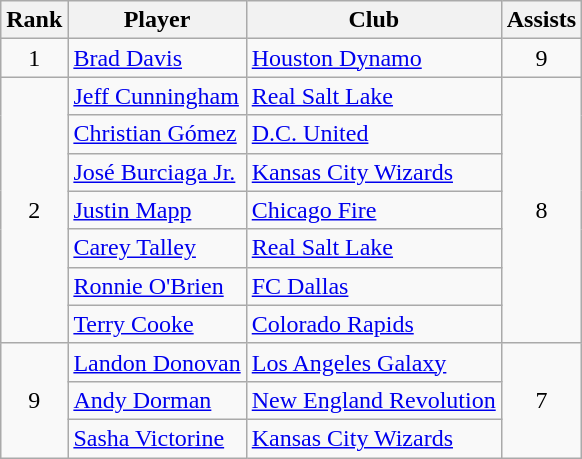<table class="wikitable" style="text-align:center">
<tr>
<th>Rank</th>
<th>Player</th>
<th>Club</th>
<th>Assists</th>
</tr>
<tr>
<td>1</td>
<td align="left"> <a href='#'>Brad Davis</a></td>
<td align="left"><a href='#'>Houston Dynamo</a></td>
<td>9</td>
</tr>
<tr>
<td rowspan="7">2</td>
<td align="left"> <a href='#'>Jeff Cunningham</a></td>
<td align="left"><a href='#'>Real Salt Lake</a></td>
<td rowspan="7">8</td>
</tr>
<tr>
<td align="left"> <a href='#'>Christian Gómez</a></td>
<td align="left"><a href='#'>D.C. United</a></td>
</tr>
<tr>
<td align="left"> <a href='#'>José Burciaga Jr.</a></td>
<td align="left"><a href='#'>Kansas City Wizards</a></td>
</tr>
<tr>
<td align="left"> <a href='#'>Justin Mapp</a></td>
<td align="left"><a href='#'>Chicago Fire</a></td>
</tr>
<tr>
<td align="left"> <a href='#'>Carey Talley</a></td>
<td align="left"><a href='#'>Real Salt Lake</a></td>
</tr>
<tr>
<td align="left"> <a href='#'>Ronnie O'Brien</a></td>
<td align="left"><a href='#'>FC Dallas</a></td>
</tr>
<tr>
<td align="left"> <a href='#'>Terry Cooke</a></td>
<td align="left"><a href='#'>Colorado Rapids</a></td>
</tr>
<tr>
<td rowspan="3">9</td>
<td align="left"> <a href='#'>Landon Donovan</a></td>
<td align="left"><a href='#'>Los Angeles Galaxy</a></td>
<td rowspan="3">7</td>
</tr>
<tr>
<td align="left"> <a href='#'>Andy Dorman</a></td>
<td align="left"><a href='#'>New England Revolution</a></td>
</tr>
<tr>
<td align="left"> <a href='#'>Sasha Victorine</a></td>
<td align="left"><a href='#'>Kansas City Wizards</a></td>
</tr>
</table>
